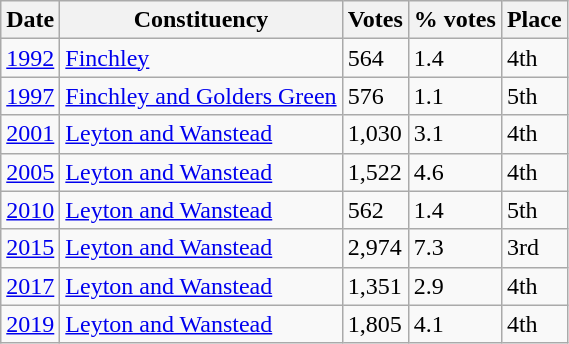<table class="wikitable">
<tr>
<th>Date</th>
<th>Constituency</th>
<th>Votes</th>
<th>% votes</th>
<th>Place</th>
</tr>
<tr>
<td><a href='#'>1992</a></td>
<td><a href='#'>Finchley</a></td>
<td>564</td>
<td>1.4</td>
<td>4th</td>
</tr>
<tr>
<td><a href='#'>1997</a></td>
<td><a href='#'>Finchley and Golders Green</a></td>
<td>576</td>
<td>1.1</td>
<td>5th</td>
</tr>
<tr>
<td><a href='#'>2001</a></td>
<td><a href='#'>Leyton and Wanstead</a></td>
<td>1,030</td>
<td>3.1</td>
<td>4th</td>
</tr>
<tr>
<td><a href='#'>2005</a></td>
<td><a href='#'>Leyton and Wanstead</a></td>
<td>1,522</td>
<td>4.6</td>
<td>4th</td>
</tr>
<tr>
<td><a href='#'>2010</a></td>
<td><a href='#'>Leyton and Wanstead</a></td>
<td>562</td>
<td>1.4</td>
<td>5th</td>
</tr>
<tr>
<td><a href='#'>2015</a></td>
<td><a href='#'>Leyton and Wanstead</a></td>
<td>2,974</td>
<td>7.3</td>
<td>3rd</td>
</tr>
<tr>
<td><a href='#'>2017</a></td>
<td><a href='#'>Leyton and Wanstead</a></td>
<td>1,351</td>
<td>2.9</td>
<td>4th</td>
</tr>
<tr>
<td><a href='#'>2019</a></td>
<td><a href='#'>Leyton and Wanstead</a></td>
<td>1,805</td>
<td>4.1</td>
<td>4th</td>
</tr>
</table>
